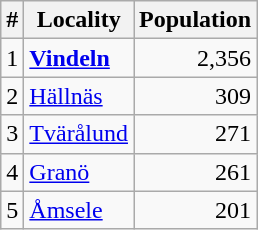<table class="wikitable">
<tr>
<th>#</th>
<th>Locality</th>
<th>Population</th>
</tr>
<tr>
<td>1</td>
<td><strong><a href='#'>Vindeln</a></strong></td>
<td align="right">2,356</td>
</tr>
<tr>
<td>2</td>
<td><a href='#'>Hällnäs</a></td>
<td align="right">309</td>
</tr>
<tr>
<td>3</td>
<td><a href='#'>Tvärålund</a></td>
<td align="right">271</td>
</tr>
<tr>
<td>4</td>
<td><a href='#'>Granö</a></td>
<td align="right">261</td>
</tr>
<tr>
<td>5</td>
<td><a href='#'>Åmsele</a></td>
<td align="right">201</td>
</tr>
</table>
